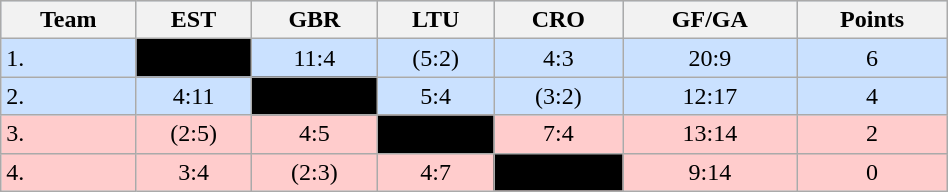<table class="wikitable" bgcolor="#EFEFFF" width="50%">
<tr bgcolor="#BCD2EE">
<th>Team</th>
<th>EST</th>
<th>GBR</th>
<th>LTU</th>
<th>CRO</th>
<th>GF/GA</th>
<th>Points</th>
</tr>
<tr bgcolor="#CAE1FF" align="center">
<td align="left">1. </td>
<td style="background:#000000;"></td>
<td>11:4</td>
<td>(5:2)</td>
<td>4:3</td>
<td>20:9</td>
<td>6</td>
</tr>
<tr bgcolor="#CAE1FF" align="center">
<td align="left">2. </td>
<td>4:11</td>
<td style="background:#000000;"></td>
<td>5:4</td>
<td>(3:2)</td>
<td>12:17</td>
<td>4</td>
</tr>
<tr bgcolor="#ffcccc" align="center">
<td align="left">3. </td>
<td>(2:5)</td>
<td>4:5</td>
<td style="background:#000000;"></td>
<td>7:4</td>
<td>13:14</td>
<td>2</td>
</tr>
<tr bgcolor="#ffcccc" align="center">
<td align="left">4. </td>
<td>3:4</td>
<td>(2:3)</td>
<td>4:7</td>
<td style="background:#000000;"></td>
<td>9:14</td>
<td>0</td>
</tr>
</table>
